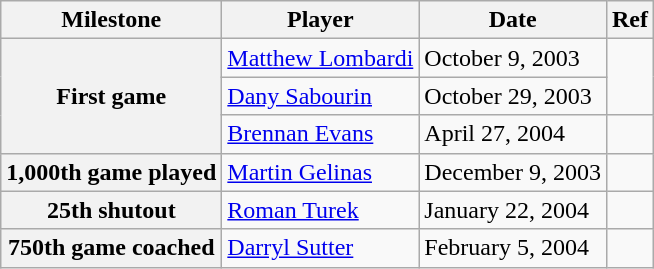<table class="wikitable">
<tr>
<th scope="col">Milestone</th>
<th scope="col">Player</th>
<th scope="col">Date</th>
<th scope="col">Ref</th>
</tr>
<tr>
<th rowspan=3>First game</th>
<td><a href='#'>Matthew Lombardi</a></td>
<td>October 9, 2003</td>
<td rowspan=2></td>
</tr>
<tr>
<td><a href='#'>Dany Sabourin</a></td>
<td>October 29, 2003</td>
</tr>
<tr>
<td><a href='#'>Brennan Evans</a></td>
<td>April 27, 2004</td>
<td></td>
</tr>
<tr>
<th>1,000th game played</th>
<td><a href='#'>Martin Gelinas</a></td>
<td>December 9, 2003</td>
<td></td>
</tr>
<tr>
<th>25th shutout</th>
<td><a href='#'>Roman Turek</a></td>
<td>January 22, 2004</td>
<td></td>
</tr>
<tr>
<th>750th game coached</th>
<td><a href='#'>Darryl Sutter</a></td>
<td>February 5, 2004</td>
<td></td>
</tr>
</table>
